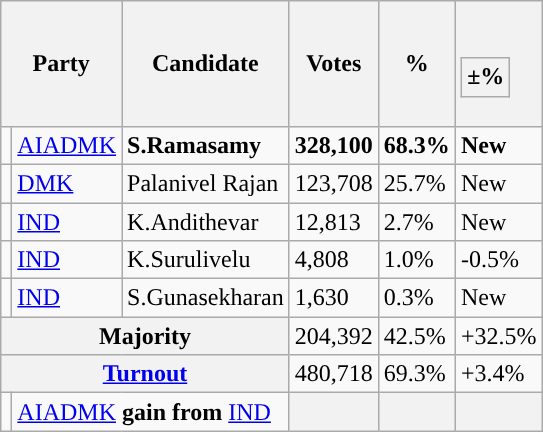<table class="wikitable">
<tr>
<th colspan="2">Party</th>
<th>Candidate</th>
<th>Votes</th>
<th>%</th>
<th><br><table class="wikitable">
<tr>
<th>±%</th>
</tr>
</table>
</th>
</tr>
<tr>
<td></td>
<td><a href='#'>AIADMK</a></td>
<td><strong>S.Ramasamy</strong></td>
<td><strong>328,100</strong></td>
<td><strong>68.3%</strong></td>
<td><strong>New</strong></td>
</tr>
<tr>
<td></td>
<td><a href='#'>DMK</a></td>
<td>Palanivel Rajan</td>
<td>123,708</td>
<td>25.7%</td>
<td>New</td>
</tr>
<tr>
<td></td>
<td><a href='#'>IND</a></td>
<td>K.Andithevar</td>
<td>12,813</td>
<td>2.7%</td>
<td>New</td>
</tr>
<tr>
<td></td>
<td><a href='#'>IND</a></td>
<td>K.Surulivelu</td>
<td>4,808</td>
<td>1.0%</td>
<td>-0.5%</td>
</tr>
<tr>
<td></td>
<td><a href='#'>IND</a></td>
<td>S.Gunasekharan</td>
<td>1,630</td>
<td>0.3%</td>
<td>New</td>
</tr>
<tr>
<th colspan="3">Majority</th>
<td>204,392</td>
<td>42.5%</td>
<td>+32.5%</td>
</tr>
<tr>
<th colspan="3"><a href='#'>Turnout</a></th>
<td>480,718</td>
<td>69.3%</td>
<td>+3.4%</td>
</tr>
<tr>
<td></td>
<td colspan="2"><a href='#'>AIADMK</a> <strong>gain from</strong> <a href='#'>IND</a></td>
<th></th>
<th></th>
<th></th>
</tr>
</table>
